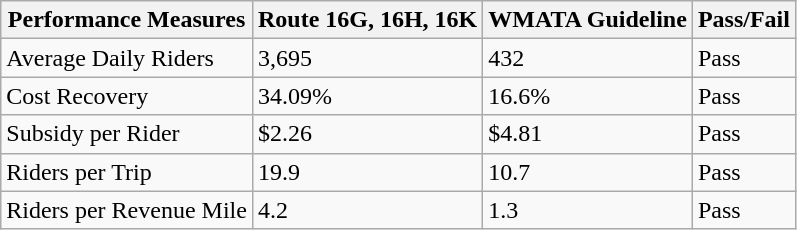<table class="wikitable">
<tr>
<th>Performance Measures</th>
<th>Route 16G, 16H, 16K</th>
<th>WMATA Guideline</th>
<th>Pass/Fail</th>
</tr>
<tr>
<td>Average Daily Riders</td>
<td>3,695</td>
<td>432</td>
<td>Pass</td>
</tr>
<tr>
<td>Cost Recovery</td>
<td>34.09%</td>
<td>16.6%</td>
<td>Pass</td>
</tr>
<tr>
<td>Subsidy per Rider</td>
<td>$2.26</td>
<td>$4.81</td>
<td>Pass</td>
</tr>
<tr>
<td>Riders per Trip</td>
<td>19.9</td>
<td>10.7</td>
<td>Pass</td>
</tr>
<tr>
<td>Riders per Revenue Mile</td>
<td>4.2</td>
<td>1.3</td>
<td>Pass</td>
</tr>
</table>
